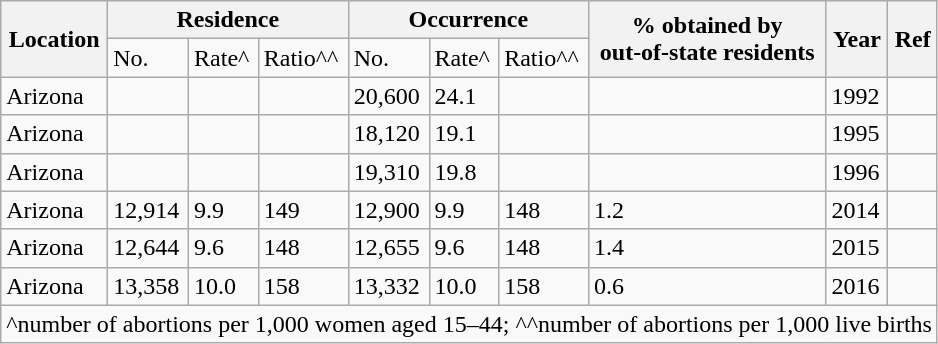<table class="wikitable">
<tr>
<th rowspan="2">Location</th>
<th colspan="3">Residence</th>
<th colspan="3">Occurrence</th>
<th rowspan="2">% obtained by<br>out-of-state residents</th>
<th rowspan="2">Year</th>
<th rowspan="2">Ref</th>
</tr>
<tr>
<td>No.</td>
<td>Rate^</td>
<td>Ratio^^</td>
<td>No.</td>
<td>Rate^</td>
<td>Ratio^^</td>
</tr>
<tr>
<td>Arizona</td>
<td></td>
<td></td>
<td></td>
<td>20,600</td>
<td>24.1</td>
<td></td>
<td></td>
<td>1992</td>
<td></td>
</tr>
<tr>
<td>Arizona</td>
<td></td>
<td></td>
<td></td>
<td>18,120</td>
<td>19.1</td>
<td></td>
<td></td>
<td>1995</td>
<td></td>
</tr>
<tr>
<td>Arizona</td>
<td></td>
<td></td>
<td></td>
<td>19,310</td>
<td>19.8</td>
<td></td>
<td></td>
<td>1996</td>
<td></td>
</tr>
<tr>
<td>Arizona</td>
<td>12,914</td>
<td>9.9</td>
<td>149</td>
<td>12,900</td>
<td>9.9</td>
<td>148</td>
<td>1.2</td>
<td>2014</td>
<td></td>
</tr>
<tr>
<td>Arizona</td>
<td>12,644</td>
<td>9.6</td>
<td>148</td>
<td>12,655</td>
<td>9.6</td>
<td>148</td>
<td>1.4</td>
<td>2015</td>
<td></td>
</tr>
<tr>
<td>Arizona</td>
<td>13,358</td>
<td>10.0</td>
<td>158</td>
<td>13,332</td>
<td>10.0</td>
<td>158</td>
<td>0.6</td>
<td>2016</td>
<td></td>
</tr>
<tr>
<td colspan="10">^number of abortions per 1,000 women aged 15–44; ^^number of abortions per 1,000 live births</td>
</tr>
</table>
